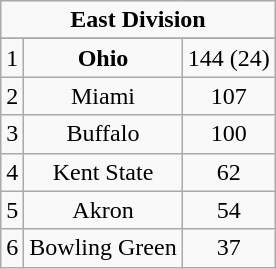<table class="wikitable">
<tr align="center">
<td align="center" Colspan="3"><strong>East Division</strong></td>
</tr>
<tr align="center">
</tr>
<tr align="center">
<td>1</td>
<td><strong>Ohio</strong></td>
<td>144 (24)</td>
</tr>
<tr align="center">
<td>2</td>
<td>Miami</td>
<td>107</td>
</tr>
<tr align="center">
<td>3</td>
<td>Buffalo</td>
<td>100</td>
</tr>
<tr align="center">
<td>4</td>
<td>Kent State</td>
<td>62</td>
</tr>
<tr align="center">
<td>5</td>
<td>Akron</td>
<td>54</td>
</tr>
<tr align="center">
<td>6</td>
<td>Bowling Green</td>
<td>37</td>
</tr>
</table>
